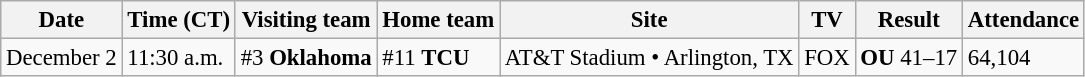<table class="wikitable" style="font-size:95%;">
<tr>
<th>Date</th>
<th>Time (CT)</th>
<th>Visiting team</th>
<th>Home team</th>
<th>Site</th>
<th>TV</th>
<th>Result</th>
<th>Attendance</th>
</tr>
<tr bgcolor=>
<td>December 2</td>
<td>11:30 a.m.</td>
<td>#3 <strong>Oklahoma</strong></td>
<td>#11 <strong>TCU</strong></td>
<td>AT&T Stadium • Arlington, TX</td>
<td>FOX</td>
<td><strong>OU</strong> 41–17</td>
<td>64,104</td>
</tr>
</table>
